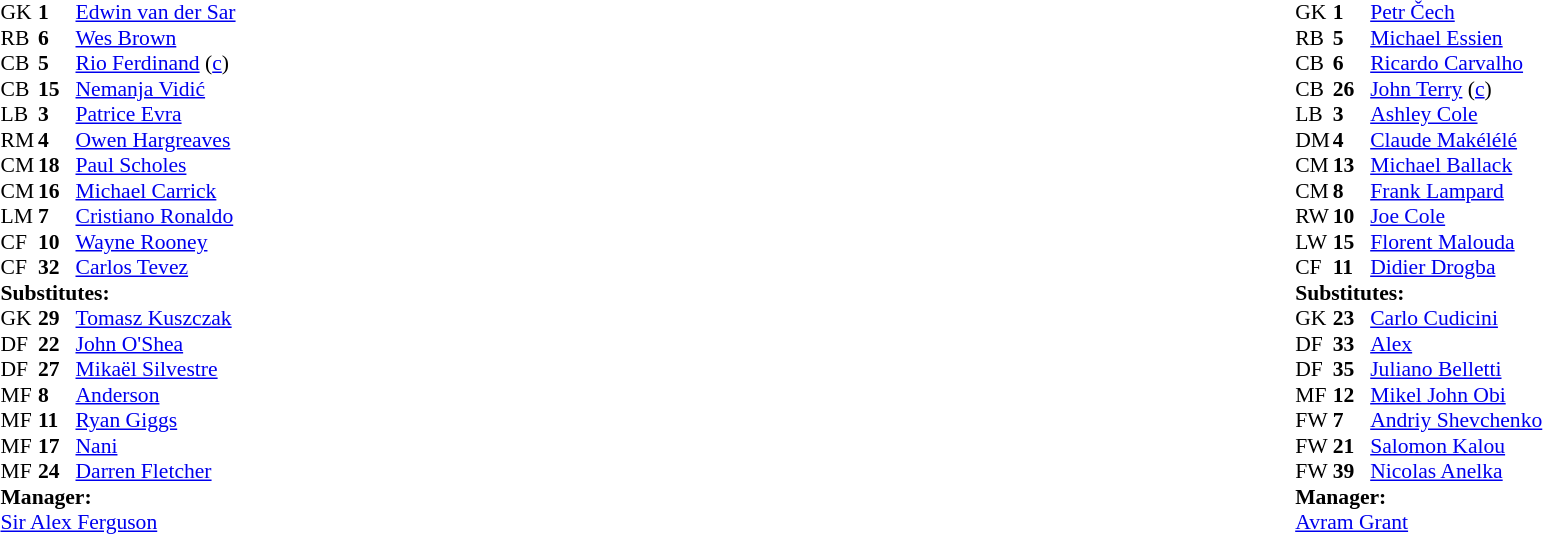<table width="100%">
<tr>
<td valign="top" width="50%"><br><table style="font-size:90%" cellspacing="0" cellpadding="0">
<tr>
<td colspan="4"></td>
</tr>
<tr>
<th width="25"></th>
<th width="25"></th>
</tr>
<tr>
<td>GK</td>
<td><strong>1</strong></td>
<td> <a href='#'>Edwin van der Sar</a></td>
</tr>
<tr>
<td>RB</td>
<td><strong>6</strong></td>
<td> <a href='#'>Wes Brown</a></td>
<td></td>
<td></td>
</tr>
<tr>
<td>CB</td>
<td><strong>5</strong></td>
<td> <a href='#'>Rio Ferdinand</a> (<a href='#'>c</a>)</td>
<td></td>
</tr>
<tr>
<td>CB</td>
<td><strong>15</strong></td>
<td> <a href='#'>Nemanja Vidić</a></td>
<td></td>
</tr>
<tr>
<td>LB</td>
<td><strong>3</strong></td>
<td> <a href='#'>Patrice Evra</a></td>
</tr>
<tr>
<td>RM</td>
<td><strong>4</strong></td>
<td> <a href='#'>Owen Hargreaves</a></td>
</tr>
<tr>
<td>CM</td>
<td><strong>18</strong></td>
<td> <a href='#'>Paul Scholes</a></td>
<td></td>
<td></td>
</tr>
<tr>
<td>CM</td>
<td><strong>16</strong></td>
<td> <a href='#'>Michael Carrick</a></td>
</tr>
<tr>
<td>LM</td>
<td><strong>7</strong></td>
<td> <a href='#'>Cristiano Ronaldo</a></td>
</tr>
<tr>
<td>CF</td>
<td><strong>10</strong></td>
<td> <a href='#'>Wayne Rooney</a></td>
<td></td>
<td></td>
</tr>
<tr>
<td>CF</td>
<td><strong>32</strong></td>
<td> <a href='#'>Carlos Tevez</a></td>
<td></td>
</tr>
<tr>
<td colspan="3"><strong>Substitutes:</strong></td>
</tr>
<tr>
<td>GK</td>
<td><strong>29</strong></td>
<td> <a href='#'>Tomasz Kuszczak</a></td>
</tr>
<tr>
<td>DF</td>
<td><strong>22</strong></td>
<td> <a href='#'>John O'Shea</a></td>
</tr>
<tr>
<td>DF</td>
<td><strong>27</strong></td>
<td> <a href='#'>Mikaël Silvestre</a></td>
</tr>
<tr>
<td>MF</td>
<td><strong>8</strong></td>
<td> <a href='#'>Anderson</a></td>
<td></td>
<td></td>
</tr>
<tr>
<td>MF</td>
<td><strong>11</strong></td>
<td> <a href='#'>Ryan Giggs</a></td>
<td></td>
<td></td>
</tr>
<tr>
<td>MF</td>
<td><strong>17</strong></td>
<td> <a href='#'>Nani</a></td>
<td></td>
<td></td>
</tr>
<tr>
<td>MF</td>
<td><strong>24</strong></td>
<td> <a href='#'>Darren Fletcher</a></td>
</tr>
<tr>
<td colspan="3"><strong>Manager:</strong></td>
</tr>
<tr>
<td colspan="4"> <a href='#'>Sir Alex Ferguson</a></td>
</tr>
</table>
</td>
<td valign="top"></td>
<td valign="top" width="50%"><br><table style="font-size:90%" cellspacing="0" cellpadding="0" align="center">
<tr>
<td colspan="4"></td>
</tr>
<tr>
<th width="25"></th>
<th width="25"></th>
</tr>
<tr>
<td>GK</td>
<td><strong>1</strong></td>
<td> <a href='#'>Petr Čech</a></td>
</tr>
<tr>
<td>RB</td>
<td><strong>5</strong></td>
<td> <a href='#'>Michael Essien</a></td>
<td></td>
</tr>
<tr>
<td>CB</td>
<td><strong>6</strong></td>
<td> <a href='#'>Ricardo Carvalho</a></td>
<td></td>
</tr>
<tr>
<td>CB</td>
<td><strong>26</strong></td>
<td> <a href='#'>John Terry</a> (<a href='#'>c</a>)</td>
</tr>
<tr>
<td>LB</td>
<td><strong>3</strong></td>
<td> <a href='#'>Ashley Cole</a></td>
</tr>
<tr>
<td>DM</td>
<td><strong>4</strong></td>
<td> <a href='#'>Claude Makélélé</a></td>
<td></td>
<td></td>
</tr>
<tr>
<td>CM</td>
<td><strong>13</strong></td>
<td> <a href='#'>Michael Ballack</a></td>
<td></td>
</tr>
<tr>
<td>CM</td>
<td><strong>8</strong></td>
<td> <a href='#'>Frank Lampard</a></td>
</tr>
<tr>
<td>RW</td>
<td><strong>10</strong></td>
<td> <a href='#'>Joe Cole</a></td>
<td></td>
<td></td>
</tr>
<tr>
<td>LW</td>
<td><strong>15</strong></td>
<td> <a href='#'>Florent Malouda</a></td>
<td></td>
<td></td>
</tr>
<tr>
<td>CF</td>
<td><strong>11</strong></td>
<td> <a href='#'>Didier Drogba</a></td>
<td></td>
</tr>
<tr>
<td colspan="3"><strong>Substitutes:</strong></td>
</tr>
<tr>
<td>GK</td>
<td><strong>23</strong></td>
<td> <a href='#'>Carlo Cudicini</a></td>
</tr>
<tr>
<td>DF</td>
<td><strong>33</strong></td>
<td> <a href='#'>Alex</a></td>
</tr>
<tr>
<td>DF</td>
<td><strong>35</strong></td>
<td> <a href='#'>Juliano Belletti</a></td>
<td></td>
<td></td>
</tr>
<tr>
<td>MF</td>
<td><strong>12</strong></td>
<td> <a href='#'>Mikel John Obi</a></td>
</tr>
<tr>
<td>FW</td>
<td><strong>7</strong></td>
<td> <a href='#'>Andriy Shevchenko</a></td>
</tr>
<tr>
<td>FW</td>
<td><strong>21</strong></td>
<td> <a href='#'>Salomon Kalou</a></td>
<td></td>
<td></td>
</tr>
<tr>
<td>FW</td>
<td><strong>39</strong></td>
<td> <a href='#'>Nicolas Anelka</a></td>
<td></td>
<td></td>
</tr>
<tr>
<td colspan="3"><strong>Manager:</strong></td>
</tr>
<tr>
<td colspan="4"> <a href='#'>Avram Grant</a></td>
</tr>
</table>
</td>
</tr>
</table>
